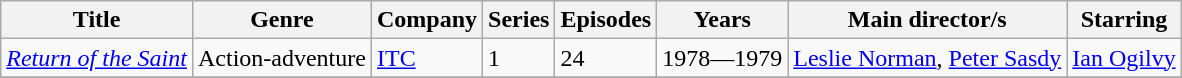<table class="wikitable unsortable">
<tr>
<th>Title</th>
<th>Genre</th>
<th>Company</th>
<th>Series</th>
<th>Episodes</th>
<th>Years</th>
<th>Main director/s</th>
<th>Starring</th>
</tr>
<tr>
<td><em><a href='#'>Return of the Saint</a></em></td>
<td>Action-adventure</td>
<td><a href='#'>ITC</a></td>
<td>1</td>
<td>24</td>
<td>1978—1979</td>
<td><a href='#'>Leslie Norman</a>, <a href='#'>Peter Sasdy</a></td>
<td><a href='#'>Ian Ogilvy</a></td>
</tr>
<tr>
</tr>
</table>
